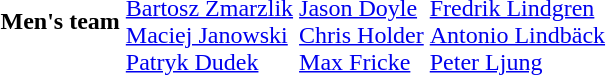<table>
<tr>
<th scope="row">Men's team</th>
<td><br><a href='#'>Bartosz Zmarzlik</a><br><a href='#'>Maciej Janowski</a><br><a href='#'>Patryk Dudek</a></td>
<td><br><a href='#'>Jason Doyle</a><br><a href='#'>Chris Holder</a><br><a href='#'>Max Fricke</a></td>
<td><br><a href='#'>Fredrik Lindgren</a><br><a href='#'>Antonio Lindbäck</a><br><a href='#'>Peter Ljung</a></td>
</tr>
</table>
